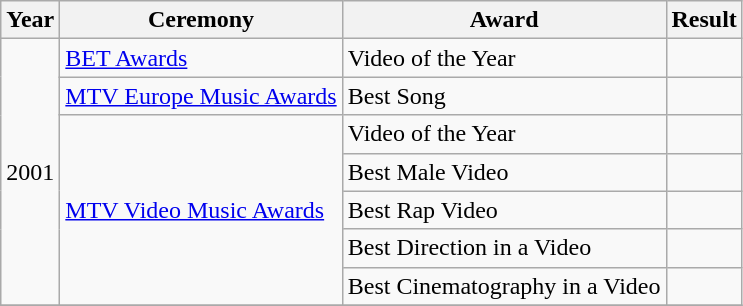<table class="wikitable plainrowheaders">
<tr>
<th>Year</th>
<th>Ceremony</th>
<th>Award</th>
<th>Result</th>
</tr>
<tr>
<td rowspan="7">2001</td>
<td><a href='#'>BET Awards</a></td>
<td>Video of the Year</td>
<td></td>
</tr>
<tr>
<td><a href='#'>MTV Europe Music Awards</a></td>
<td>Best Song</td>
<td></td>
</tr>
<tr>
<td rowspan="5"><a href='#'>MTV Video Music Awards</a></td>
<td>Video of the Year</td>
<td></td>
</tr>
<tr>
<td>Best Male Video</td>
<td></td>
</tr>
<tr>
<td>Best Rap Video</td>
<td></td>
</tr>
<tr>
<td>Best Direction in a Video</td>
<td></td>
</tr>
<tr>
<td>Best Cinematography in a Video</td>
<td></td>
</tr>
<tr>
</tr>
</table>
